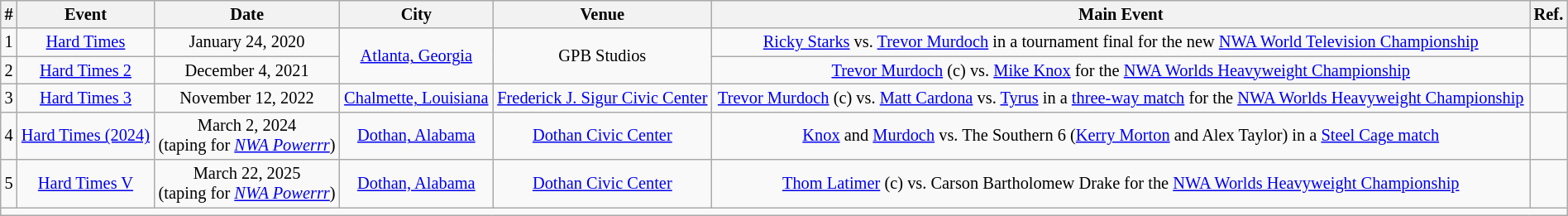<table class="mw-datatable wikitable sortable succession-box" style="font-size:85%; text-align:center;" width="100%">
<tr>
<th>#</th>
<th>Event</th>
<th>Date</th>
<th>City</th>
<th>Venue</th>
<th>Main Event</th>
<th>Ref.</th>
</tr>
<tr>
<td>1</td>
<td><a href='#'>Hard Times</a></td>
<td>January 24, 2020</td>
<td rowspan="2"><a href='#'>Atlanta, Georgia</a></td>
<td rowspan="2">GPB Studios</td>
<td><a href='#'>Ricky Starks</a> vs. <a href='#'>Trevor Murdoch</a> in a tournament final for the new <a href='#'>NWA World Television Championship</a></td>
<td></td>
</tr>
<tr>
<td>2</td>
<td><a href='#'>Hard Times 2</a></td>
<td>December 4, 2021</td>
<td><a href='#'>Trevor Murdoch</a> (c) vs. <a href='#'>Mike Knox</a> for the <a href='#'>NWA Worlds Heavyweight Championship</a></td>
<td></td>
</tr>
<tr>
<td>3</td>
<td><a href='#'>Hard Times 3</a></td>
<td>November 12, 2022</td>
<td><a href='#'>Chalmette, Louisiana</a></td>
<td><a href='#'>Frederick J. Sigur Civic Center</a></td>
<td><a href='#'>Trevor Murdoch</a> (c) vs. <a href='#'>Matt Cardona</a> vs. <a href='#'>Tyrus</a> in a <a href='#'>three-way match</a> for the <a href='#'>NWA Worlds Heavyweight Championship</a></td>
<td></td>
</tr>
<tr>
<td>4</td>
<td><a href='#'>Hard Times (2024)</a></td>
<td>March 2, 2024<br>(taping for <em><a href='#'>NWA Powerrr</a></em>)</td>
<td><a href='#'>Dothan, Alabama</a></td>
<td><a href='#'>Dothan Civic Center</a></td>
<td><a href='#'>Knox</a> and <a href='#'>Murdoch</a> vs. The Southern 6 (<a href='#'>Kerry Morton</a> and Alex Taylor) in a <a href='#'>Steel Cage match</a></td>
<td></td>
</tr>
<tr>
<td>5</td>
<td><a href='#'>Hard Times V</a></td>
<td>March 22, 2025<br>(taping for <em><a href='#'>NWA Powerrr</a></em>)</td>
<td><a href='#'>Dothan, Alabama</a></td>
<td><a href='#'>Dothan Civic Center</a></td>
<td><a href='#'>Thom Latimer</a> (c) vs. Carson Bartholomew Drake for the <a href='#'>NWA Worlds Heavyweight Championship</a></td>
</tr>
<tr>
<td colspan="11"></td>
</tr>
</table>
